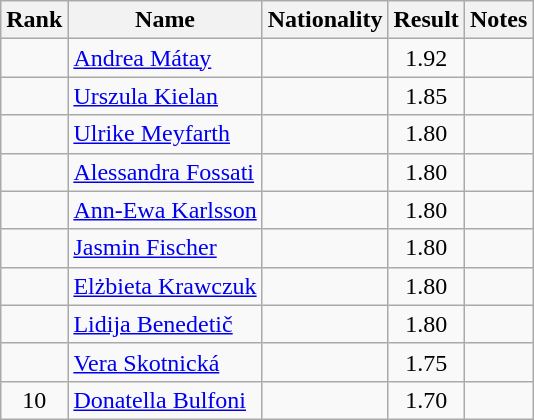<table class="wikitable sortable" style="text-align:center">
<tr>
<th>Rank</th>
<th>Name</th>
<th>Nationality</th>
<th>Result</th>
<th>Notes</th>
</tr>
<tr>
<td></td>
<td align="left"><a href='#'>Andrea Mátay</a></td>
<td align=left></td>
<td>1.92</td>
<td></td>
</tr>
<tr>
<td></td>
<td align="left"><a href='#'>Urszula Kielan</a></td>
<td align=left></td>
<td>1.85</td>
<td></td>
</tr>
<tr>
<td></td>
<td align="left"><a href='#'>Ulrike Meyfarth</a></td>
<td align=left></td>
<td>1.80</td>
<td></td>
</tr>
<tr>
<td></td>
<td align="left"><a href='#'>Alessandra Fossati</a></td>
<td align=left></td>
<td>1.80</td>
<td></td>
</tr>
<tr>
<td></td>
<td align="left"><a href='#'>Ann-Ewa Karlsson</a></td>
<td align=left></td>
<td>1.80</td>
<td></td>
</tr>
<tr>
<td></td>
<td align="left"><a href='#'>Jasmin Fischer</a></td>
<td align=left></td>
<td>1.80</td>
<td></td>
</tr>
<tr>
<td></td>
<td align="left"><a href='#'>Elżbieta Krawczuk</a></td>
<td align=left></td>
<td>1.80</td>
<td></td>
</tr>
<tr>
<td></td>
<td align="left"><a href='#'>Lidija Benedetič</a></td>
<td align=left></td>
<td>1.80</td>
<td></td>
</tr>
<tr>
<td></td>
<td align="left"><a href='#'>Vera Skotnická</a></td>
<td align=left></td>
<td>1.75</td>
<td></td>
</tr>
<tr>
<td>10</td>
<td align="left"><a href='#'>Donatella Bulfoni</a></td>
<td align=left></td>
<td>1.70</td>
<td></td>
</tr>
</table>
